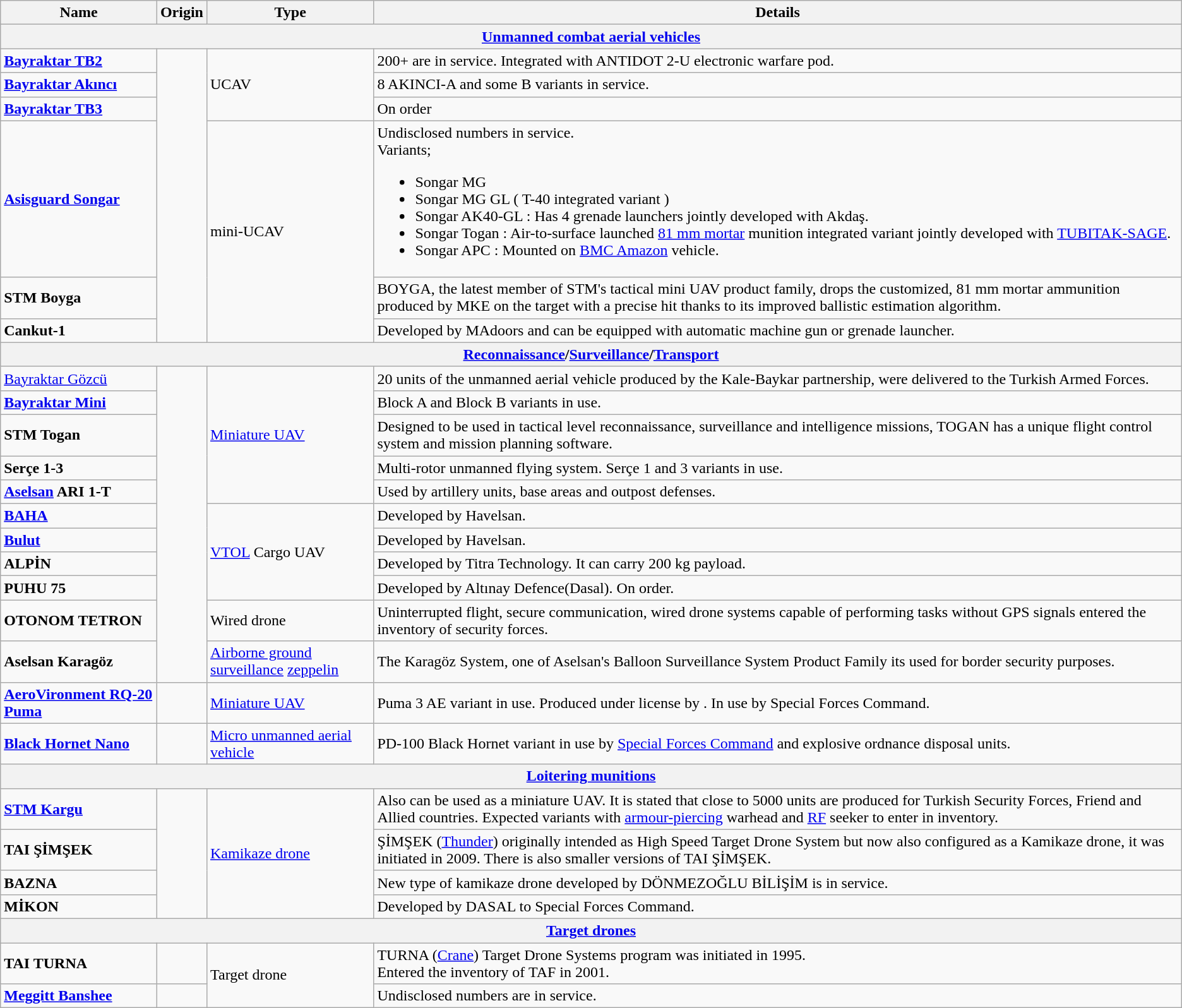<table class="wikitable">
<tr>
<th>Name</th>
<th>Origin</th>
<th>Type</th>
<th>Details</th>
</tr>
<tr>
<th colspan="4"><a href='#'>Unmanned combat aerial vehicles</a></th>
</tr>
<tr>
<td><strong><a href='#'>Bayraktar TB2</a></strong></td>
<td rowspan="6"></td>
<td rowspan="3">UCAV</td>
<td>200+ are in service. Integrated with ANTIDOT 2-U electronic warfare pod.</td>
</tr>
<tr>
<td><a href='#'><strong>Bayraktar Akıncı</strong></a></td>
<td>8 AKINCI-A  and some B variants in service.</td>
</tr>
<tr>
<td><a href='#'><strong>Bayraktar TB3</strong></a></td>
<td>On order</td>
</tr>
<tr>
<td><strong><a href='#'>Asisguard Songar</a></strong></td>
<td rowspan="3">mini-UCAV</td>
<td>Undisclosed numbers in service.<br>Variants;<ul><li>Songar MG</li><li>Songar MG GL ( T-40 integrated variant )</li><li>Songar AK40-GL : Has 4 grenade launchers jointly developed with Akdaş.</li><li>Songar Togan : Air-to-surface launched <a href='#'>81 mm mortar</a> munition integrated variant jointly developed with <a href='#'>TUBITAK-SAGE</a>.</li><li>Songar APC : Mounted on <a href='#'>BMC Amazon</a> vehicle.</li></ul></td>
</tr>
<tr>
<td><strong>STM Boyga</strong></td>
<td>BOYGA, the latest member of STM's tactical mini UAV product family, drops the customized, 81 mm mortar ammunition produced by MKE on the target with a precise hit thanks to its improved ballistic estimation algorithm.</td>
</tr>
<tr>
<td><strong>Cankut-1</strong></td>
<td>Developed by MAdoors and can be equipped with automatic machine gun or grenade launcher.</td>
</tr>
<tr>
<th colspan="4"><a href='#'>Reconnaissance</a>/<a href='#'>Surveillance</a>/<a href='#'>Transport</a></th>
</tr>
<tr>
<td><a href='#'>Bayraktar Gözcü</a></td>
<td rowspan="11"></td>
<td rowspan="5"><a href='#'>Miniature UAV</a></td>
<td>20 units of the unmanned aerial vehicle produced by the Kale-Baykar partnership, were delivered to the Turkish Armed Forces.</td>
</tr>
<tr>
<td><a href='#'><strong>Bayraktar Mini</strong></a></td>
<td>Block A and Block B variants in use.</td>
</tr>
<tr>
<td><strong>STM Togan</strong></td>
<td>Designed to be used in tactical level reconnaissance, surveillance and intelligence missions, TOGAN has a unique flight control system and mission planning software.</td>
</tr>
<tr>
<td><strong>Serçe 1-3</strong></td>
<td>Multi-rotor unmanned flying system. Serçe 1 and 3 variants in use.</td>
</tr>
<tr>
<td><strong><a href='#'>Aselsan</a> ARI 1-T</strong></td>
<td>Used by artillery units, base areas and outpost defenses.</td>
</tr>
<tr>
<td><a href='#'><strong>BAHA</strong></a></td>
<td rowspan="4"><a href='#'>VTOL</a> Cargo UAV</td>
<td>Developed by Havelsan.</td>
</tr>
<tr>
<td><a href='#'><strong>Bulut</strong></a></td>
<td>Developed by Havelsan.</td>
</tr>
<tr>
<td><strong>ALPİN</strong></td>
<td>Developed by Titra Technology. It can carry 200 kg payload.</td>
</tr>
<tr>
<td><strong>PUHU 75</strong></td>
<td>Developed by Altınay Defence(Dasal). On order.</td>
</tr>
<tr>
<td><strong>OTONOM TETRON</strong></td>
<td>Wired drone</td>
<td>Uninterrupted flight, secure communication, wired drone systems capable of performing tasks without GPS signals entered the inventory of security forces.</td>
</tr>
<tr>
<td><strong>Aselsan Karagöz</strong></td>
<td><a href='#'>Airborne ground surveillance</a> <a href='#'>zeppelin</a></td>
<td>The Karagöz System, one of Aselsan's Balloon Surveillance System Product Family its used for border security purposes.</td>
</tr>
<tr>
<td><strong><a href='#'>AeroVironment RQ-20 Puma</a></strong></td>
<td><br></td>
<td><a href='#'>Miniature UAV</a></td>
<td>Puma 3 AE variant in use. Produced under license by . In use by Special Forces Command.</td>
</tr>
<tr>
<td><strong><a href='#'>Black Hornet Nano</a></strong></td>
<td></td>
<td><a href='#'>Micro unmanned aerial vehicle</a></td>
<td>PD-100 Black Hornet variant in use by <a href='#'>Special Forces Command</a> and explosive ordnance disposal units.</td>
</tr>
<tr>
<th colspan="4"><a href='#'>Loitering munitions</a></th>
</tr>
<tr>
<td><strong><a href='#'>STM Kargu</a></strong></td>
<td rowspan="4"></td>
<td rowspan="4"><a href='#'>Kamikaze drone</a></td>
<td>Also can be used as a miniature UAV. It is stated that close to 5000 units are produced for Turkish Security Forces, Friend and Allied countries. Expected variants with <a href='#'>armour-piercing</a> warhead and <a href='#'>RF</a> seeker to enter in inventory.</td>
</tr>
<tr>
<td><strong>TAI ŞİMŞEK</strong></td>
<td>ŞİMŞEK (<a href='#'>Thunder</a>) originally intended as High Speed Target Drone System but now also configured as a Kamikaze drone, it was initiated in 2009. There is also smaller versions of TAI ŞİMŞEK.</td>
</tr>
<tr>
<td><strong>BAZNA</strong></td>
<td>New type of kamikaze drone developed by DÖNMEZOĞLU BİLİŞİM is in service.</td>
</tr>
<tr>
<td><strong>MİKON</strong></td>
<td>Developed by DASAL to Special Forces Command.</td>
</tr>
<tr>
<th colspan="4"><a href='#'>Target drones</a></th>
</tr>
<tr>
<td><strong>TAI TURNA</strong></td>
<td></td>
<td rowspan="2">Target drone</td>
<td>TURNA (<a href='#'>Crane</a>) Target Drone Systems program was initiated in 1995.<br>Entered the inventory of TAF in 2001.</td>
</tr>
<tr>
<td><strong><a href='#'>Meggitt Banshee</a></strong></td>
<td></td>
<td>Undisclosed numbers are in service.</td>
</tr>
</table>
